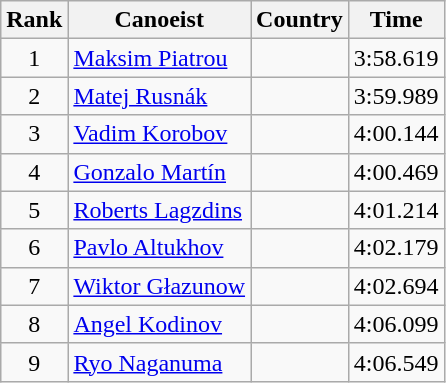<table class="wikitable" style="text-align:center">
<tr>
<th>Rank</th>
<th>Canoeist</th>
<th>Country</th>
<th>Time</th>
</tr>
<tr>
<td>1</td>
<td align="left"><a href='#'>Maksim Piatrou</a></td>
<td align="left"></td>
<td>3:58.619</td>
</tr>
<tr>
<td>2</td>
<td align="left"><a href='#'>Matej Rusnák</a></td>
<td align="left"></td>
<td>3:59.989</td>
</tr>
<tr>
<td>3</td>
<td align="left"><a href='#'>Vadim Korobov</a></td>
<td align="left"></td>
<td>4:00.144</td>
</tr>
<tr>
<td>4</td>
<td align="left"><a href='#'>Gonzalo Martín</a></td>
<td align="left"></td>
<td>4:00.469</td>
</tr>
<tr>
<td>5</td>
<td align="left"><a href='#'>Roberts Lagzdins</a></td>
<td align="left"></td>
<td>4:01.214</td>
</tr>
<tr>
<td>6</td>
<td align="left"><a href='#'>Pavlo Altukhov</a></td>
<td align="left"></td>
<td>4:02.179</td>
</tr>
<tr>
<td>7</td>
<td align="left"><a href='#'>Wiktor Głazunow</a></td>
<td align="left"></td>
<td>4:02.694</td>
</tr>
<tr>
<td>8</td>
<td align="left"><a href='#'>Angel Kodinov</a></td>
<td align="left"></td>
<td>4:06.099</td>
</tr>
<tr>
<td>9</td>
<td align="left"><a href='#'>Ryo Naganuma</a></td>
<td align="left"></td>
<td>4:06.549</td>
</tr>
</table>
